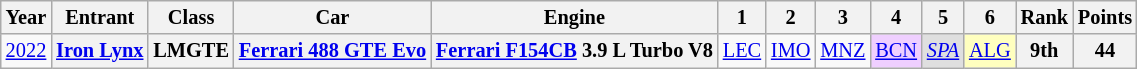<table class="wikitable" style="text-align:center; font-size:85%;">
<tr>
<th>Year</th>
<th>Entrant</th>
<th>Class</th>
<th>Car</th>
<th>Engine</th>
<th>1</th>
<th>2</th>
<th>3</th>
<th>4</th>
<th>5</th>
<th>6</th>
<th>Rank</th>
<th>Points</th>
</tr>
<tr>
<td><a href='#'>2022</a></td>
<th nowrap><a href='#'>Iron Lynx</a></th>
<th>LMGTE</th>
<th nowrap><a href='#'>Ferrari 488 GTE Evo</a></th>
<th nowrap><a href='#'>Ferrari F154CB</a> 3.9 L Turbo V8</th>
<td><a href='#'>LEC</a><br></td>
<td><a href='#'>IMO</a><br></td>
<td><a href='#'>MNZ</a><br></td>
<td style="background:#efcfff;"><a href='#'>BCN</a><br></td>
<td style="background:#dfdfdf;"><em><a href='#'>SPA</a></em><br></td>
<td style="background:#ffffbf;"><a href='#'>ALG</a><br></td>
<th>9th</th>
<th>44</th>
</tr>
</table>
